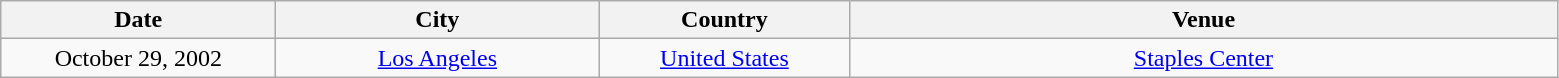<table class="wikitable sortable plainrowheaders" style="text-align:center;">
<tr>
<th scope="col" style="width:11em;">Date</th>
<th scope="col" style="width:13em;">City</th>
<th scope="col" style="width:10em;">Country</th>
<th scope="col" style="width:29em;">Venue</th>
</tr>
<tr>
<td>October 29, 2002</td>
<td><a href='#'>Los Angeles</a></td>
<td><a href='#'>United States</a></td>
<td><a href='#'>Staples Center</a></td>
</tr>
</table>
